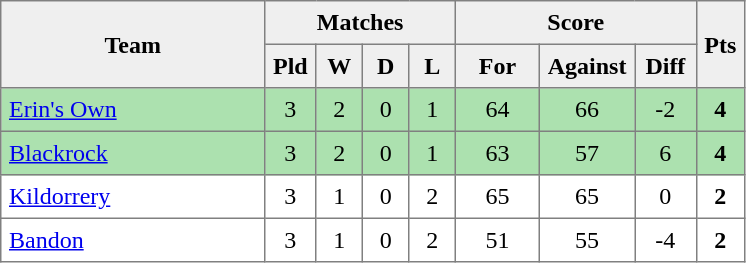<table style=border-collapse:collapse border=1 cellspacing=0 cellpadding=5>
<tr align=center bgcolor=#efefef>
<th rowspan=2 width=165>Team</th>
<th colspan=4>Matches</th>
<th colspan=3>Score</th>
<th rowspan=2width=20>Pts</th>
</tr>
<tr align=center bgcolor=#efefef>
<th width=20>Pld</th>
<th width=20>W</th>
<th width=20>D</th>
<th width=20>L</th>
<th width=45>For</th>
<th width=45>Against</th>
<th width=30>Diff</th>
</tr>
<tr align=center style="background:#ACE1AF;">
<td style="text-align:left;"><a href='#'>Erin's Own</a></td>
<td>3</td>
<td>2</td>
<td>0</td>
<td>1</td>
<td>64</td>
<td>66</td>
<td>-2</td>
<td><strong>4</strong></td>
</tr>
<tr align=center style="background:#ACE1AF;">
<td style="text-align:left;"><a href='#'>Blackrock</a></td>
<td>3</td>
<td>2</td>
<td>0</td>
<td>1</td>
<td>63</td>
<td>57</td>
<td>6</td>
<td><strong>4</strong></td>
</tr>
<tr align=center>
<td style="text-align:left;"><a href='#'>Kildorrery</a></td>
<td>3</td>
<td>1</td>
<td>0</td>
<td>2</td>
<td>65</td>
<td>65</td>
<td>0</td>
<td><strong>2</strong></td>
</tr>
<tr align=center>
<td style="text-align:left;"><a href='#'>Bandon</a></td>
<td>3</td>
<td>1</td>
<td>0</td>
<td>2</td>
<td>51</td>
<td>55</td>
<td>-4</td>
<td><strong>2</strong></td>
</tr>
</table>
